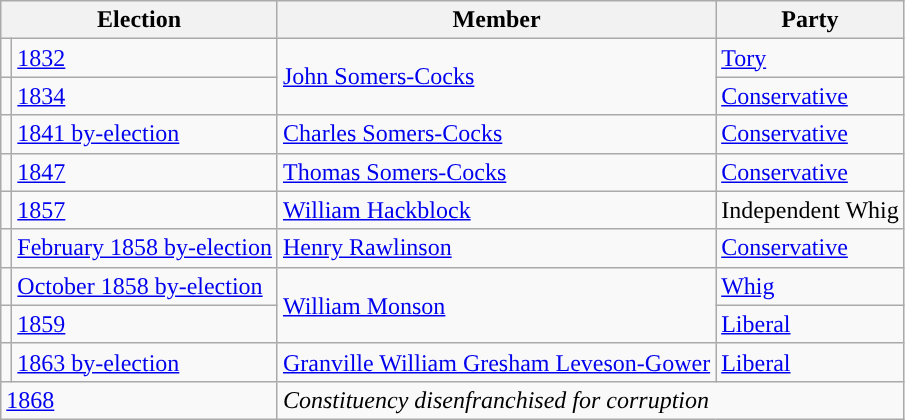<table class="wikitable">
<tr>
<th colspan="2">Election</th>
<th>Member</th>
<th>Party</th>
</tr>
<tr>
<td style="color:inherit;background-color: "></td>
<td><a href='#'>1832</a></td>
<td rowspan="2"><a href='#'>John Somers-Cocks</a> </td>
<td><a href='#'>Tory</a></td>
</tr>
<tr>
<td style="color:inherit;background-color: "></td>
<td><a href='#'>1834</a></td>
<td><a href='#'>Conservative</a></td>
</tr>
<tr>
<td style="color:inherit;background-color: "></td>
<td><a href='#'>1841 by-election</a></td>
<td><a href='#'>Charles Somers-Cocks</a> </td>
<td><a href='#'>Conservative</a></td>
</tr>
<tr>
<td style="color:inherit;background-color: "></td>
<td><a href='#'>1847</a></td>
<td><a href='#'>Thomas Somers-Cocks</a> </td>
<td><a href='#'>Conservative</a></td>
</tr>
<tr>
<td style="color:inherit;background-color: "></td>
<td><a href='#'>1857</a></td>
<td><a href='#'>William Hackblock</a></td>
<td>Independent Whig</td>
</tr>
<tr>
<td style="color:inherit;background-color: "></td>
<td><a href='#'>February 1858 by-election</a></td>
<td><a href='#'>Henry Rawlinson</a> </td>
<td><a href='#'>Conservative</a></td>
</tr>
<tr>
<td style="color:inherit;background-color: "></td>
<td><a href='#'>October 1858 by-election</a></td>
<td rowspan="2"><a href='#'>William Monson</a> </td>
<td><a href='#'>Whig</a></td>
</tr>
<tr>
<td style="color:inherit;background-color: "></td>
<td><a href='#'>1859</a></td>
<td><a href='#'>Liberal</a></td>
</tr>
<tr>
<td style="color:inherit;background-color: "></td>
<td><a href='#'>1863 by-election</a></td>
<td><a href='#'>Granville William Gresham Leveson-Gower</a></td>
<td><a href='#'>Liberal</a></td>
</tr>
<tr>
<td colspan="2"><a href='#'>1868</a></td>
<td colspan="2"><em>Constituency disenfranchised for corruption</em></td>
</tr>
</table>
